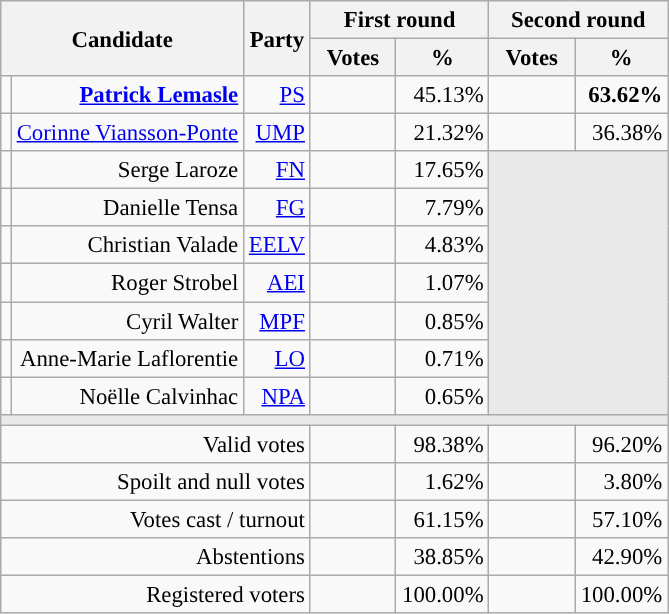<table class="wikitable" style="text-align:right;font-size:95%;">
<tr>
<th rowspan=2 colspan=2>Candidate</th>
<th rowspan=2 colspan=1>Party</th>
<th colspan=2>First round</th>
<th colspan=2>Second round</th>
</tr>
<tr>
<th style="width:50px;">Votes</th>
<th style="width:55px;">%</th>
<th style="width:50px;">Votes</th>
<th style="width:55px;">%</th>
</tr>
<tr>
<td style="color:inherit;background-color:"></td>
<td><strong><a href='#'>Patrick Lemasle</a></strong></td>
<td><a href='#'>PS</a></td>
<td></td>
<td>45.13%</td>
<td><strong></strong></td>
<td><strong>63.62%</strong></td>
</tr>
<tr>
<td style="color:inherit;background-color:"></td>
<td><a href='#'>Corinne Viansson-Ponte</a></td>
<td><a href='#'>UMP</a></td>
<td></td>
<td>21.32%</td>
<td></td>
<td>36.38%</td>
</tr>
<tr>
<td style="color:inherit;background-color:"></td>
<td>Serge Laroze</td>
<td><a href='#'>FN</a></td>
<td></td>
<td>17.65%</td>
<td colspan=7 rowspan=7 style="background-color:#E9E9E9;"></td>
</tr>
<tr>
<td style="color:inherit;background-color:"></td>
<td>Danielle Tensa</td>
<td><a href='#'>FG</a></td>
<td></td>
<td>7.79%</td>
</tr>
<tr>
<td style="color:inherit;background-color:"></td>
<td>Christian Valade</td>
<td><a href='#'>EELV</a></td>
<td></td>
<td>4.83%</td>
</tr>
<tr>
<td style="color:inherit;background-color:"></td>
<td>Roger Strobel</td>
<td><a href='#'>AEI</a></td>
<td></td>
<td>1.07%</td>
</tr>
<tr>
<td style="color:inherit;background-color:"></td>
<td>Cyril Walter</td>
<td><a href='#'>MPF</a></td>
<td></td>
<td>0.85%</td>
</tr>
<tr>
<td style="color:inherit;background-color:"></td>
<td>Anne-Marie Laflorentie</td>
<td><a href='#'>LO</a></td>
<td></td>
<td>0.71%</td>
</tr>
<tr>
<td style="color:inherit;background-color:"></td>
<td>Noëlle Calvinhac</td>
<td><a href='#'>NPA</a></td>
<td></td>
<td>0.65%</td>
</tr>
<tr>
<td colspan=7 style="background-color:#E9E9E9;"></td>
</tr>
<tr>
<td colspan=3>Valid votes</td>
<td></td>
<td>98.38%</td>
<td></td>
<td>96.20%</td>
</tr>
<tr>
<td colspan=3>Spoilt and null votes</td>
<td></td>
<td>1.62%</td>
<td></td>
<td>3.80%</td>
</tr>
<tr>
<td colspan=3>Votes cast / turnout</td>
<td></td>
<td>61.15%</td>
<td></td>
<td>57.10%</td>
</tr>
<tr>
<td colspan=3>Abstentions</td>
<td></td>
<td>38.85%</td>
<td></td>
<td>42.90%</td>
</tr>
<tr>
<td colspan=3>Registered voters</td>
<td></td>
<td>100.00%</td>
<td></td>
<td>100.00%</td>
</tr>
</table>
